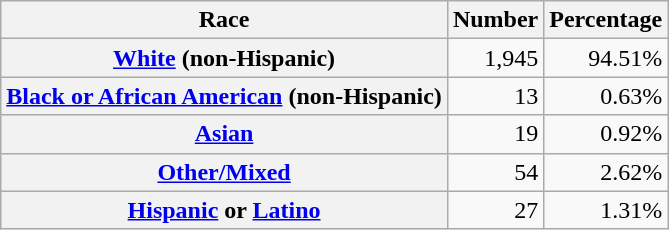<table class="wikitable" style="text-align:right">
<tr>
<th scope="col">Race</th>
<th scope="col">Number</th>
<th scope="col">Percentage</th>
</tr>
<tr>
<th scope="row"><a href='#'>White</a> (non-Hispanic)</th>
<td>1,945</td>
<td>94.51%</td>
</tr>
<tr>
<th scope="row"><a href='#'>Black or African American</a> (non-Hispanic)</th>
<td>13</td>
<td>0.63%</td>
</tr>
<tr>
<th scope="row"><a href='#'>Asian</a></th>
<td>19</td>
<td>0.92%</td>
</tr>
<tr>
<th scope="row"><a href='#'>Other/Mixed</a></th>
<td>54</td>
<td>2.62%</td>
</tr>
<tr>
<th scope="row"><a href='#'>Hispanic</a> or <a href='#'>Latino</a></th>
<td>27</td>
<td>1.31%</td>
</tr>
</table>
